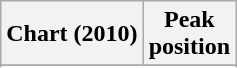<table class="wikitable sortable plainrowheaders">
<tr>
<th>Chart (2010)</th>
<th>Peak<br>position</th>
</tr>
<tr>
</tr>
<tr>
</tr>
<tr>
</tr>
<tr>
</tr>
<tr>
</tr>
<tr>
</tr>
<tr>
</tr>
<tr>
</tr>
<tr>
</tr>
<tr>
</tr>
</table>
